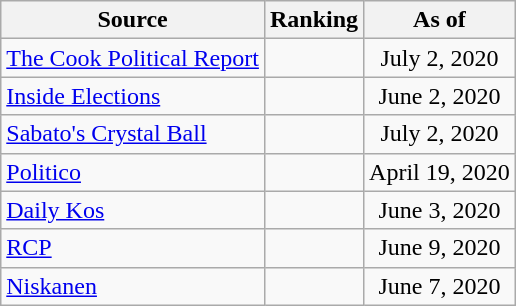<table class="wikitable" style="text-align:center">
<tr>
<th>Source</th>
<th>Ranking</th>
<th>As of</th>
</tr>
<tr>
<td align=left><a href='#'>The Cook Political Report</a></td>
<td></td>
<td>July 2, 2020</td>
</tr>
<tr>
<td align=left><a href='#'>Inside Elections</a></td>
<td></td>
<td>June 2, 2020</td>
</tr>
<tr>
<td align=left><a href='#'>Sabato's Crystal Ball</a></td>
<td></td>
<td>July 2, 2020</td>
</tr>
<tr>
<td align="left"><a href='#'>Politico</a></td>
<td></td>
<td>April 19, 2020</td>
</tr>
<tr>
<td align="left"><a href='#'>Daily Kos</a></td>
<td></td>
<td>June 3, 2020</td>
</tr>
<tr>
<td align="left"><a href='#'>RCP</a></td>
<td></td>
<td>June 9, 2020</td>
</tr>
<tr>
<td align="left"><a href='#'>Niskanen</a></td>
<td></td>
<td>June 7, 2020</td>
</tr>
</table>
